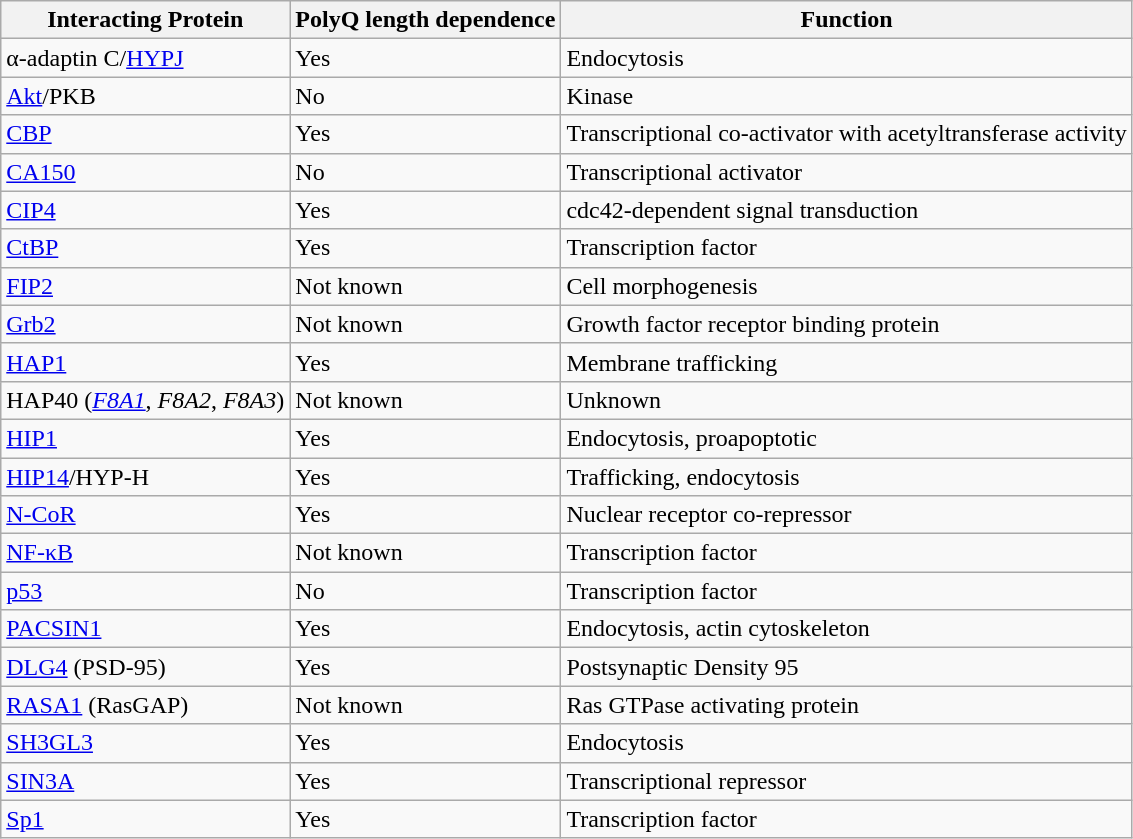<table class="wikitable">
<tr>
<th>Interacting Protein</th>
<th>PolyQ length dependence</th>
<th>Function</th>
</tr>
<tr>
<td>α-adaptin C/<a href='#'>HYPJ</a></td>
<td>Yes</td>
<td>Endocytosis</td>
</tr>
<tr>
<td><a href='#'>Akt</a>/PKB</td>
<td>No</td>
<td>Kinase</td>
</tr>
<tr>
<td><a href='#'>CBP</a></td>
<td>Yes</td>
<td>Transcriptional co-activator with acetyltransferase activity</td>
</tr>
<tr>
<td><a href='#'>CA150</a></td>
<td>No</td>
<td>Transcriptional activator</td>
</tr>
<tr>
<td><a href='#'>CIP4</a></td>
<td>Yes</td>
<td>cdc42-dependent signal transduction</td>
</tr>
<tr>
<td><a href='#'>CtBP</a></td>
<td>Yes</td>
<td>Transcription factor</td>
</tr>
<tr>
<td><a href='#'>FIP2</a></td>
<td>Not known</td>
<td>Cell morphogenesis</td>
</tr>
<tr>
<td><a href='#'>Grb2</a></td>
<td>Not known</td>
<td>Growth factor receptor binding protein</td>
</tr>
<tr>
<td><a href='#'>HAP1</a></td>
<td>Yes</td>
<td>Membrane trafficking</td>
</tr>
<tr>
<td>HAP40	(<em><a href='#'>F8A1</a></em>, <em>F8A2</em>, <em>F8A3</em>)</td>
<td>Not known</td>
<td>Unknown</td>
</tr>
<tr>
<td><a href='#'>HIP1</a></td>
<td>Yes</td>
<td>Endocytosis, proapoptotic</td>
</tr>
<tr>
<td><a href='#'>HIP14</a>/HYP-H</td>
<td>Yes</td>
<td>Trafficking, endocytosis</td>
</tr>
<tr>
<td><a href='#'>N-CoR</a></td>
<td>Yes</td>
<td>Nuclear receptor co-repressor</td>
</tr>
<tr>
<td><a href='#'>NF-κB</a></td>
<td>Not known</td>
<td>Transcription factor</td>
</tr>
<tr>
<td><a href='#'>p53</a></td>
<td>No</td>
<td>Transcription factor</td>
</tr>
<tr>
<td><a href='#'>PACSIN1</a></td>
<td>Yes</td>
<td>Endocytosis, actin cytoskeleton</td>
</tr>
<tr>
<td><a href='#'>DLG4</a> (PSD-95)</td>
<td>Yes</td>
<td>Postsynaptic Density 95</td>
</tr>
<tr>
<td><a href='#'>RASA1</a> (RasGAP)</td>
<td>Not known</td>
<td>Ras GTPase activating protein</td>
</tr>
<tr>
<td><a href='#'>SH3GL3</a></td>
<td>Yes</td>
<td>Endocytosis</td>
</tr>
<tr>
<td><a href='#'>SIN3A</a></td>
<td>Yes</td>
<td>Transcriptional repressor</td>
</tr>
<tr>
<td><a href='#'>Sp1</a></td>
<td>Yes</td>
<td>Transcription factor</td>
</tr>
</table>
